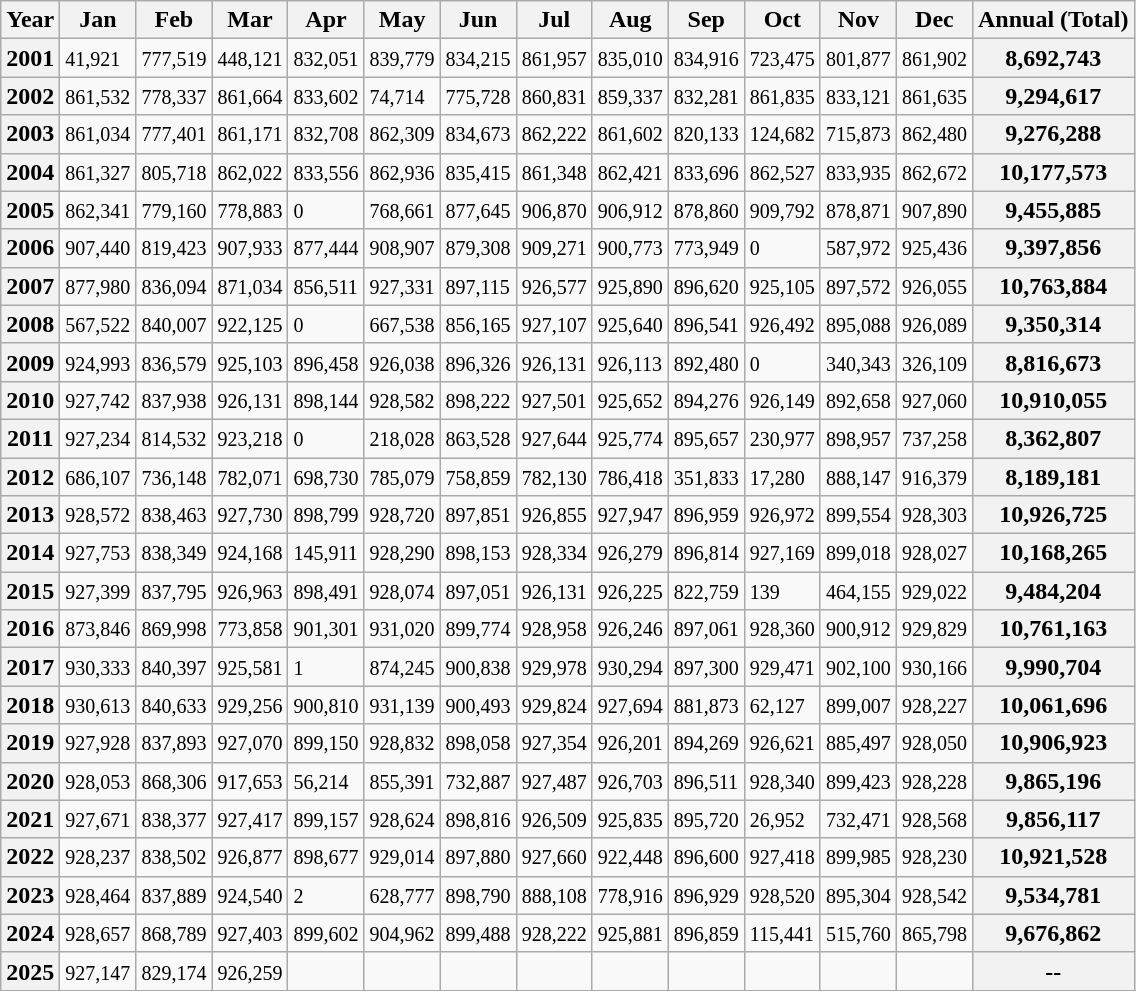<table class="wikitable">
<tr>
<th>Year</th>
<th>Jan</th>
<th>Feb</th>
<th>Mar</th>
<th>Apr</th>
<th>May</th>
<th>Jun</th>
<th>Jul</th>
<th>Aug</th>
<th>Sep</th>
<th>Oct</th>
<th>Nov</th>
<th>Dec</th>
<th>Annual (Total)</th>
</tr>
<tr>
<th>2001</th>
<td><small>41,921</small></td>
<td><small>777,519</small></td>
<td><small>448,121</small></td>
<td><small>832,051</small></td>
<td><small>839,779</small></td>
<td><small>834,215</small></td>
<td><small>861,957</small></td>
<td><small>835,010</small></td>
<td><small>834,916</small></td>
<td><small>723,475</small></td>
<td><small>801,877</small></td>
<td><small>861,902</small></td>
<th>8,692,743</th>
</tr>
<tr>
<th>2002</th>
<td><small>861,532</small></td>
<td><small>778,337</small></td>
<td><small>861,664</small></td>
<td><small>833,602</small></td>
<td><small>74,714</small></td>
<td><small>775,728</small></td>
<td><small>860,831</small></td>
<td><small>859,337</small></td>
<td><small>832,281</small></td>
<td><small>861,835</small></td>
<td><small>833,121</small></td>
<td><small>861,635</small></td>
<th>9,294,617</th>
</tr>
<tr>
<th>2003</th>
<td><small>861,034</small></td>
<td><small>777,401</small></td>
<td><small>861,171</small></td>
<td><small>832,708</small></td>
<td><small>862,309</small></td>
<td><small>834,673</small></td>
<td><small>862,222</small></td>
<td><small>861,602</small></td>
<td><small>820,133</small></td>
<td><small>124,682</small></td>
<td><small>715,873</small></td>
<td><small>862,480</small></td>
<th>9,276,288</th>
</tr>
<tr>
<th>2004</th>
<td><small>861,327</small></td>
<td><small>805,718</small></td>
<td><small>862,022</small></td>
<td><small>833,556</small></td>
<td><small>862,936</small></td>
<td><small>835,415</small></td>
<td><small>861,348</small></td>
<td><small>862,421</small></td>
<td><small>833,696</small></td>
<td><small>862,527</small></td>
<td><small>833,935</small></td>
<td><small>862,672</small></td>
<th>10,177,573</th>
</tr>
<tr>
<th>2005</th>
<td><small>862,341</small></td>
<td><small>779,160</small></td>
<td><small>778,883</small></td>
<td><small>0</small></td>
<td><small>768,661</small></td>
<td><small>877,645</small></td>
<td><small>906,870</small></td>
<td><small>906,912</small></td>
<td><small>878,860</small></td>
<td><small>909,792</small></td>
<td><small>878,871</small></td>
<td><small>907,890</small></td>
<th>9,455,885</th>
</tr>
<tr>
<th>2006</th>
<td><small>907,440</small></td>
<td><small>819,423</small></td>
<td><small>907,933</small></td>
<td><small>877,444</small></td>
<td><small>908,907</small></td>
<td><small>879,308</small></td>
<td><small>909,271</small></td>
<td><small>900,773</small></td>
<td><small>773,949</small></td>
<td><small>0</small></td>
<td><small>587,972</small></td>
<td><small>925,436</small></td>
<th>9,397,856</th>
</tr>
<tr>
<th>2007</th>
<td><small>877,980</small></td>
<td><small>836,094</small></td>
<td><small>871,034</small></td>
<td><small>856,511</small></td>
<td><small>927,331</small></td>
<td><small>897,115</small></td>
<td><small>926,577</small></td>
<td><small>925,890</small></td>
<td><small>896,620</small></td>
<td><small>925,105</small></td>
<td><small>897,572</small></td>
<td><small>926,055</small></td>
<th>10,763,884</th>
</tr>
<tr>
<th>2008</th>
<td><small>567,522</small></td>
<td><small>840,007</small></td>
<td><small>922,125</small></td>
<td><small>0</small></td>
<td><small>667,538</small></td>
<td><small>856,165</small></td>
<td><small>927,107</small></td>
<td><small>925,640</small></td>
<td><small>896,541</small></td>
<td><small>926,492</small></td>
<td><small>895,088</small></td>
<td><small>926,089</small></td>
<th>9,350,314</th>
</tr>
<tr>
<th>2009</th>
<td><small>924,993</small></td>
<td><small>836,579</small></td>
<td><small>925,103</small></td>
<td><small>896,458</small></td>
<td><small>926,038</small></td>
<td><small>896,326</small></td>
<td><small>926,131</small></td>
<td><small>926,113</small></td>
<td><small>892,480</small></td>
<td><small>0</small></td>
<td><small>340,343</small></td>
<td><small>326,109</small></td>
<th>8,816,673</th>
</tr>
<tr>
<th>2010</th>
<td><small>927,742</small></td>
<td><small>837,938</small></td>
<td><small>926,131</small></td>
<td><small>898,144</small></td>
<td><small>928,582</small></td>
<td><small>898,222</small></td>
<td><small>927,501</small></td>
<td><small>925,652</small></td>
<td><small>894,276</small></td>
<td><small>926,149</small></td>
<td><small>892,658</small></td>
<td><small>927,060</small></td>
<th>10,910,055</th>
</tr>
<tr>
<th>2011</th>
<td><small>927,234</small></td>
<td><small>814,532</small></td>
<td><small>923,218</small></td>
<td><small>0</small></td>
<td><small>218,028</small></td>
<td><small>863,528</small></td>
<td><small>927,644</small></td>
<td><small>925,774</small></td>
<td><small>895,657</small></td>
<td><small>230,977</small></td>
<td><small>898,957</small></td>
<td><small>737,258</small></td>
<th>8,362,807</th>
</tr>
<tr>
<th>2012</th>
<td><small>686,107</small></td>
<td><small>736,148</small></td>
<td><small>782,071</small></td>
<td><small>698,730</small></td>
<td><small>785,079</small></td>
<td><small>758,859</small></td>
<td><small>782,130</small></td>
<td><small>786,418</small></td>
<td><small>351,833</small></td>
<td><small>17,280</small></td>
<td><small>888,147</small></td>
<td><small>916,379</small></td>
<th>8,189,181</th>
</tr>
<tr>
<th>2013</th>
<td><small>928,572</small></td>
<td><small>838,463</small></td>
<td><small>927,730</small></td>
<td><small>898,799</small></td>
<td><small>928,720</small></td>
<td><small>897,851</small></td>
<td><small>926,855</small></td>
<td><small>927,947</small></td>
<td><small>896,959</small></td>
<td><small>926,972</small></td>
<td><small>899,554</small></td>
<td><small>928,303</small></td>
<th>10,926,725</th>
</tr>
<tr>
<th>2014</th>
<td><small>927,753</small></td>
<td><small>838,349</small></td>
<td><small>924,168</small></td>
<td><small>145,911</small></td>
<td><small>928,290</small></td>
<td><small>898,153</small></td>
<td><small>928,334</small></td>
<td><small>926,279</small></td>
<td><small>896,814</small></td>
<td><small>927,169</small></td>
<td><small>899,018</small></td>
<td><small>928,027</small></td>
<th>10,168,265</th>
</tr>
<tr>
<th>2015</th>
<td><small>927,399</small></td>
<td><small>837,795</small></td>
<td><small>926,963</small></td>
<td><small>898,491</small></td>
<td><small>928,074</small></td>
<td><small>897,051</small></td>
<td><small>926,131</small></td>
<td><small>926,225</small></td>
<td><small>822,759</small></td>
<td><small>139</small></td>
<td><small>464,155</small></td>
<td><small>929,022</small></td>
<th>9,484,204</th>
</tr>
<tr>
<th>2016</th>
<td><small>873,846</small></td>
<td><small>869,998</small></td>
<td><small>773,858</small></td>
<td><small>901,301</small></td>
<td><small>931,020</small></td>
<td><small>899,774</small></td>
<td><small>928,958</small></td>
<td><small>926,246</small></td>
<td><small>897,061</small></td>
<td><small>928,360</small></td>
<td><small>900,912</small></td>
<td><small>929,829</small></td>
<th>10,761,163</th>
</tr>
<tr>
<th>2017</th>
<td><small>930,333</small></td>
<td><small>840,397</small></td>
<td><small>925,581</small></td>
<td><small>1</small></td>
<td><small>874,245</small></td>
<td><small>900,838</small></td>
<td><small>929,978</small></td>
<td><small>930,294</small></td>
<td><small>897,300</small></td>
<td><small>929,471</small></td>
<td><small>902,100</small></td>
<td><small>930,166</small></td>
<th>9,990,704</th>
</tr>
<tr>
<th>2018</th>
<td><small>930,613</small></td>
<td><small>840,633</small></td>
<td><small>929,256</small></td>
<td><small>900,810</small></td>
<td><small>931,139</small></td>
<td><small>900,493</small></td>
<td><small>929,824</small></td>
<td><small>927,694</small></td>
<td><small>881,873</small></td>
<td><small>62,127</small></td>
<td><small>899,007</small></td>
<td><small>928,227</small></td>
<th>10,061,696</th>
</tr>
<tr>
<th>2019</th>
<td><small>927,928</small></td>
<td><small>837,893</small></td>
<td><small>927,070</small></td>
<td><small>899,150</small></td>
<td><small>928,832</small></td>
<td><small>898,058</small></td>
<td><small>927,354</small></td>
<td><small>926,201</small></td>
<td><small>894,269</small></td>
<td><small>926,621</small></td>
<td><small>885,497</small></td>
<td><small>928,050</small></td>
<th>10,906,923</th>
</tr>
<tr>
<th>2020</th>
<td><small>928,053</small></td>
<td><small>868,306</small></td>
<td><small>917,653</small></td>
<td><small>56,214</small></td>
<td><small>855,391</small></td>
<td><small>732,887</small></td>
<td><small>927,487</small></td>
<td><small>926,703</small></td>
<td><small>896,511</small></td>
<td><small>928,340</small></td>
<td><small>899,423</small></td>
<td><small>928,228</small></td>
<th>9,865,196</th>
</tr>
<tr>
<th>2021</th>
<td><small>927,671</small></td>
<td><small>838,377</small></td>
<td><small>927,417</small></td>
<td><small>899,157</small></td>
<td><small>928,624</small></td>
<td><small>898,816</small></td>
<td><small>926,509</small></td>
<td><small>925,835</small></td>
<td><small>895,720</small></td>
<td><small>26,952</small></td>
<td><small>732,471</small></td>
<td><small>928,568</small></td>
<th>9,856,117</th>
</tr>
<tr>
<th>2022</th>
<td><small>928,237</small></td>
<td><small>838,502</small></td>
<td><small>926,877</small></td>
<td><small>898,677</small></td>
<td><small>929,014</small></td>
<td><small>897,880</small></td>
<td><small>927,660</small></td>
<td><small>922,448</small></td>
<td><small>896,600</small></td>
<td><small>927,418</small></td>
<td><small>899,985</small></td>
<td><small>928,230</small></td>
<th>10,921,528</th>
</tr>
<tr>
<th>2023</th>
<td><small>928,464</small></td>
<td><small>837,889</small></td>
<td><small>924,540</small></td>
<td><small>2</small></td>
<td><small>628,777</small></td>
<td><small>898,790</small></td>
<td><small>888,108</small></td>
<td><small>778,916</small></td>
<td><small>896,929</small></td>
<td><small>928,520</small></td>
<td><small>895,304</small></td>
<td><small>928,542</small></td>
<th>9,534,781</th>
</tr>
<tr>
<th>2024</th>
<td><small>928,657</small></td>
<td><small>868,789</small></td>
<td><small>927,403</small></td>
<td><small>899,602</small></td>
<td><small>904,962</small></td>
<td><small>899,488</small></td>
<td><small>928,222</small></td>
<td><small>925,881</small></td>
<td><small>896,859</small></td>
<td><small>115,441</small></td>
<td><small>515,760</small></td>
<td><small>865,798</small></td>
<th>9,676,862</th>
</tr>
<tr>
<th>2025</th>
<td><small>927,147</small></td>
<td><small>829,174</small></td>
<td><small>926,259</small></td>
<td><small></small></td>
<td><small></small></td>
<td><small></small></td>
<td><small></small></td>
<td><small></small></td>
<td><small></small></td>
<td><small></small></td>
<td><small></small></td>
<td><small></small></td>
<th>--</th>
</tr>
<tr>
</tr>
</table>
